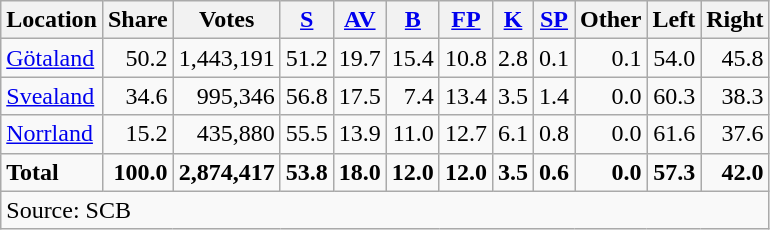<table class="wikitable sortable" style=text-align:right>
<tr>
<th>Location</th>
<th>Share</th>
<th>Votes</th>
<th><a href='#'>S</a></th>
<th><a href='#'>AV</a></th>
<th><a href='#'>B</a></th>
<th><a href='#'>FP</a></th>
<th><a href='#'>K</a></th>
<th><a href='#'>SP</a></th>
<th>Other</th>
<th>Left</th>
<th>Right</th>
</tr>
<tr>
<td align=left><a href='#'>Götaland</a></td>
<td>50.2</td>
<td>1,443,191</td>
<td>51.2</td>
<td>19.7</td>
<td>15.4</td>
<td>10.8</td>
<td>2.8</td>
<td>0.1</td>
<td>0.1</td>
<td>54.0</td>
<td>45.8</td>
</tr>
<tr>
<td align=left><a href='#'>Svealand</a></td>
<td>34.6</td>
<td>995,346</td>
<td>56.8</td>
<td>17.5</td>
<td>7.4</td>
<td>13.4</td>
<td>3.5</td>
<td>1.4</td>
<td>0.0</td>
<td>60.3</td>
<td>38.3</td>
</tr>
<tr>
<td align=left><a href='#'>Norrland</a></td>
<td>15.2</td>
<td>435,880</td>
<td>55.5</td>
<td>13.9</td>
<td>11.0</td>
<td>12.7</td>
<td>6.1</td>
<td>0.8</td>
<td>0.0</td>
<td>61.6</td>
<td>37.6</td>
</tr>
<tr>
<td align=left><strong>Total</strong></td>
<td><strong>100.0</strong></td>
<td><strong>2,874,417</strong></td>
<td><strong>53.8</strong></td>
<td><strong>18.0</strong></td>
<td><strong>12.0</strong></td>
<td><strong>12.0</strong></td>
<td><strong>3.5</strong></td>
<td><strong>0.6</strong></td>
<td><strong>0.0</strong></td>
<td><strong>57.3</strong></td>
<td><strong>42.0</strong></td>
</tr>
<tr>
<td align=left colspan=12>Source: SCB </td>
</tr>
</table>
